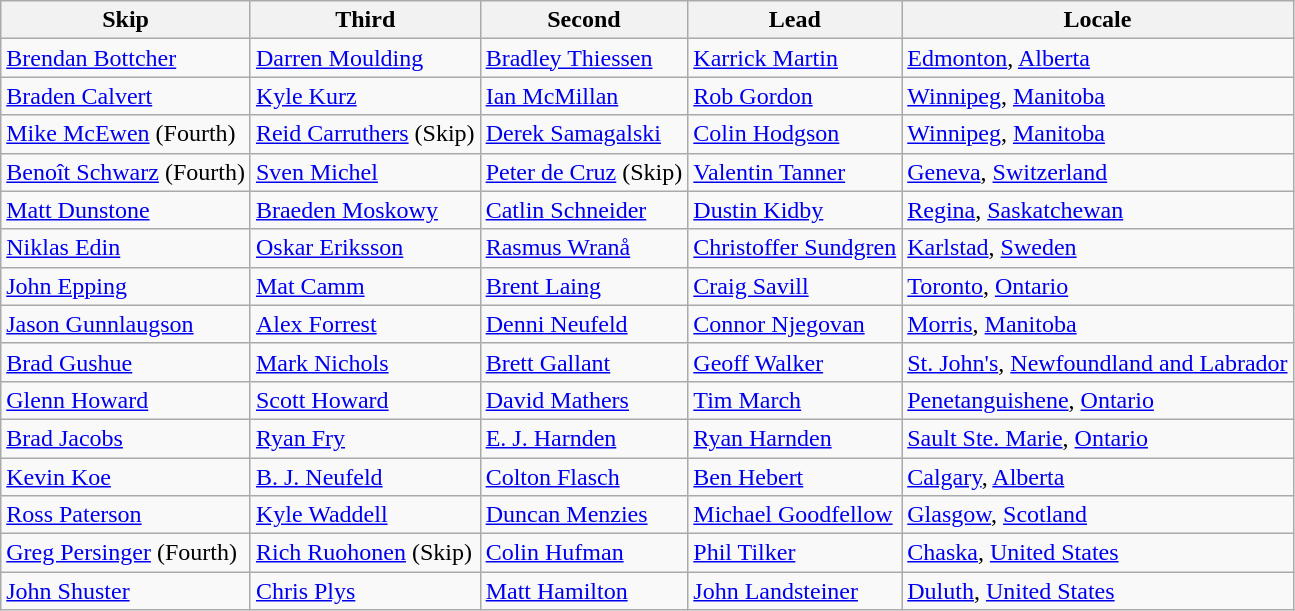<table class=wikitable>
<tr>
<th>Skip</th>
<th>Third</th>
<th>Second</th>
<th>Lead</th>
<th>Locale</th>
</tr>
<tr>
<td><a href='#'>Brendan Bottcher</a></td>
<td><a href='#'>Darren Moulding</a></td>
<td><a href='#'>Bradley Thiessen</a></td>
<td><a href='#'>Karrick Martin</a></td>
<td> <a href='#'>Edmonton</a>, <a href='#'>Alberta</a></td>
</tr>
<tr>
<td><a href='#'>Braden Calvert</a></td>
<td><a href='#'>Kyle Kurz</a></td>
<td><a href='#'>Ian McMillan</a></td>
<td><a href='#'>Rob Gordon</a></td>
<td> <a href='#'>Winnipeg</a>, <a href='#'>Manitoba</a></td>
</tr>
<tr>
<td><a href='#'>Mike McEwen</a> (Fourth)</td>
<td><a href='#'>Reid Carruthers</a> (Skip)</td>
<td><a href='#'>Derek Samagalski</a></td>
<td><a href='#'>Colin Hodgson</a></td>
<td> <a href='#'>Winnipeg</a>, <a href='#'>Manitoba</a></td>
</tr>
<tr>
<td><a href='#'>Benoît Schwarz</a> (Fourth)</td>
<td><a href='#'>Sven Michel</a></td>
<td><a href='#'>Peter de Cruz</a> (Skip)</td>
<td><a href='#'>Valentin Tanner</a></td>
<td> <a href='#'>Geneva</a>, <a href='#'>Switzerland</a></td>
</tr>
<tr>
<td><a href='#'>Matt Dunstone</a></td>
<td><a href='#'>Braeden Moskowy</a></td>
<td><a href='#'>Catlin Schneider</a></td>
<td><a href='#'>Dustin Kidby</a></td>
<td> <a href='#'>Regina</a>, <a href='#'>Saskatchewan</a></td>
</tr>
<tr>
<td><a href='#'>Niklas Edin</a></td>
<td><a href='#'>Oskar Eriksson</a></td>
<td><a href='#'>Rasmus Wranå</a></td>
<td><a href='#'>Christoffer Sundgren</a></td>
<td> <a href='#'>Karlstad</a>, <a href='#'>Sweden</a></td>
</tr>
<tr>
<td><a href='#'>John Epping</a></td>
<td><a href='#'>Mat Camm</a></td>
<td><a href='#'>Brent Laing</a></td>
<td><a href='#'>Craig Savill</a></td>
<td> <a href='#'>Toronto</a>, <a href='#'>Ontario</a></td>
</tr>
<tr>
<td><a href='#'>Jason Gunnlaugson</a></td>
<td><a href='#'>Alex Forrest</a></td>
<td><a href='#'>Denni Neufeld</a></td>
<td><a href='#'>Connor Njegovan</a></td>
<td> <a href='#'>Morris</a>, <a href='#'>Manitoba</a></td>
</tr>
<tr>
<td><a href='#'>Brad Gushue</a></td>
<td><a href='#'>Mark Nichols</a></td>
<td><a href='#'>Brett Gallant</a></td>
<td><a href='#'>Geoff Walker</a></td>
<td> <a href='#'>St. John's</a>, <a href='#'>Newfoundland and Labrador</a></td>
</tr>
<tr>
<td><a href='#'>Glenn Howard</a></td>
<td><a href='#'>Scott Howard</a></td>
<td><a href='#'>David Mathers</a></td>
<td><a href='#'>Tim March</a></td>
<td> <a href='#'>Penetanguishene</a>, <a href='#'>Ontario</a></td>
</tr>
<tr>
<td><a href='#'>Brad Jacobs</a></td>
<td><a href='#'>Ryan Fry</a></td>
<td><a href='#'>E. J. Harnden</a></td>
<td><a href='#'>Ryan Harnden</a></td>
<td> <a href='#'>Sault Ste. Marie</a>, <a href='#'>Ontario</a></td>
</tr>
<tr>
<td><a href='#'>Kevin Koe</a></td>
<td><a href='#'>B. J. Neufeld</a></td>
<td><a href='#'>Colton Flasch</a></td>
<td><a href='#'>Ben Hebert</a></td>
<td> <a href='#'>Calgary</a>, <a href='#'>Alberta</a></td>
</tr>
<tr>
<td><a href='#'>Ross Paterson</a></td>
<td><a href='#'>Kyle Waddell</a></td>
<td><a href='#'>Duncan Menzies</a></td>
<td><a href='#'>Michael Goodfellow</a></td>
<td> <a href='#'>Glasgow</a>, <a href='#'>Scotland</a></td>
</tr>
<tr>
<td><a href='#'>Greg Persinger</a> (Fourth)</td>
<td><a href='#'>Rich Ruohonen</a> (Skip)</td>
<td><a href='#'>Colin Hufman</a></td>
<td><a href='#'>Phil Tilker</a></td>
<td> <a href='#'>Chaska</a>, <a href='#'>United States</a></td>
</tr>
<tr>
<td><a href='#'>John Shuster</a></td>
<td><a href='#'>Chris Plys</a></td>
<td><a href='#'>Matt Hamilton</a></td>
<td><a href='#'>John Landsteiner</a></td>
<td> <a href='#'>Duluth</a>, <a href='#'>United States</a></td>
</tr>
</table>
